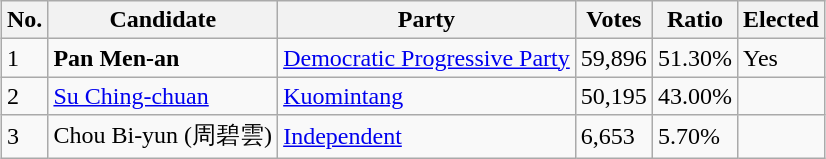<table class="wikitable" style="margin:1em auto;">
<tr>
<th>No.</th>
<th>Candidate</th>
<th>Party</th>
<th>Votes</th>
<th>Ratio</th>
<th>Elected</th>
</tr>
<tr>
<td>1</td>
<td><strong>Pan Men-an</strong></td>
<td><a href='#'>Democratic Progressive Party</a></td>
<td>59,896</td>
<td>51.30%</td>
<td><div>Yes</div></td>
</tr>
<tr>
<td>2</td>
<td><a href='#'>Su Ching-chuan</a></td>
<td><a href='#'>Kuomintang</a></td>
<td>50,195</td>
<td>43.00%</td>
<td></td>
</tr>
<tr>
<td>3</td>
<td>Chou Bi-yun (周碧雲)</td>
<td><a href='#'>Independent</a></td>
<td>6,653</td>
<td>5.70%</td>
<td></td>
</tr>
</table>
